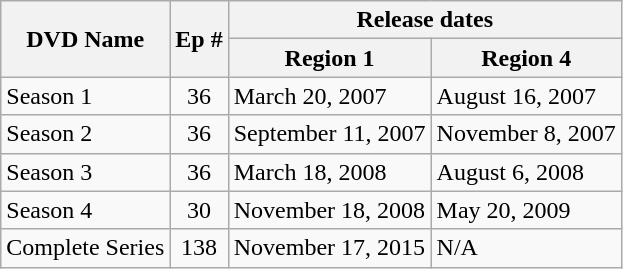<table class="wikitable">
<tr>
<th rowspan="2">DVD Name</th>
<th rowspan="2">Ep #</th>
<th colspan="2">Release dates</th>
</tr>
<tr>
<th>Region 1</th>
<th>Region 4</th>
</tr>
<tr>
<td>Season 1</td>
<td align="center">36</td>
<td>March 20, 2007</td>
<td>August 16, 2007</td>
</tr>
<tr>
<td>Season 2</td>
<td align="center">36</td>
<td>September 11, 2007</td>
<td>November 8, 2007</td>
</tr>
<tr>
<td>Season 3</td>
<td Align="center">36</td>
<td>March 18, 2008</td>
<td>August 6, 2008</td>
</tr>
<tr>
<td>Season 4</td>
<td Align="center">30</td>
<td>November 18, 2008</td>
<td>May 20, 2009</td>
</tr>
<tr>
<td>Complete Series</td>
<td Align="center">138</td>
<td>November 17, 2015</td>
<td>N/A</td>
</tr>
</table>
